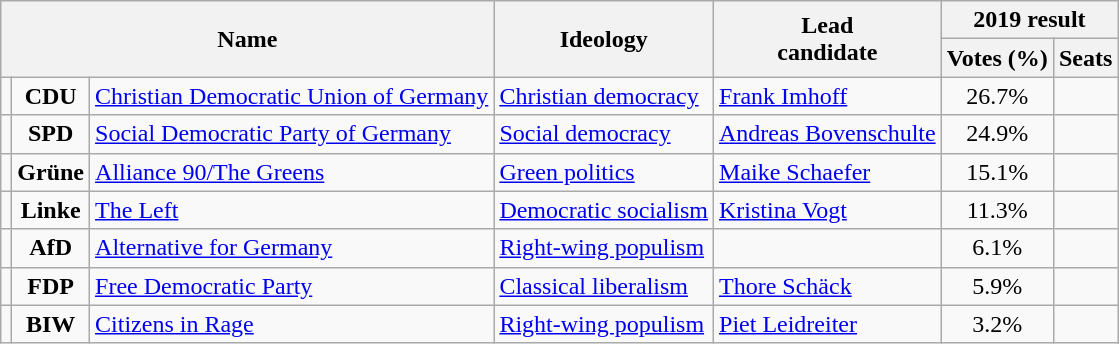<table class="wikitable">
<tr>
<th rowspan=2 colspan=3>Name</th>
<th rowspan=2>Ideology</th>
<th rowspan=2>Lead<br>candidate</th>
<th colspan=2>2019 result</th>
</tr>
<tr>
<th>Votes (%)</th>
<th>Seats</th>
</tr>
<tr>
<td bgcolor=></td>
<td align=center><strong>CDU</strong></td>
<td><a href='#'>Christian Democratic Union of Germany</a><br></td>
<td><a href='#'>Christian democracy</a></td>
<td><a href='#'>Frank Imhoff</a></td>
<td align=center>26.7%</td>
<td></td>
</tr>
<tr>
<td bgcolor=></td>
<td align=center><strong>SPD</strong></td>
<td><a href='#'>Social Democratic Party of Germany</a><br></td>
<td><a href='#'>Social democracy</a></td>
<td><a href='#'>Andreas Bovenschulte</a></td>
<td align=center>24.9%</td>
<td></td>
</tr>
<tr>
<td bgcolor=></td>
<td align=center><strong>Grüne</strong></td>
<td><a href='#'>Alliance 90/The Greens</a><br></td>
<td><a href='#'>Green politics</a></td>
<td><a href='#'>Maike Schaefer</a></td>
<td align=center>15.1%</td>
<td></td>
</tr>
<tr>
<td bgcolor=></td>
<td align=center><strong>Linke</strong></td>
<td><a href='#'>The Left</a><br></td>
<td><a href='#'>Democratic socialism</a></td>
<td><a href='#'>Kristina Vogt</a></td>
<td align=center>11.3%</td>
<td></td>
</tr>
<tr>
<td bgcolor=></td>
<td align=center><strong>AfD</strong></td>
<td><a href='#'>Alternative for Germany</a><br></td>
<td><a href='#'>Right-wing populism</a></td>
<td></td>
<td align=center>6.1%</td>
<td></td>
</tr>
<tr>
<td bgcolor=></td>
<td align=center><strong>FDP</strong></td>
<td><a href='#'>Free Democratic Party</a><br></td>
<td><a href='#'>Classical liberalism</a></td>
<td><a href='#'>Thore Schäck</a></td>
<td align=center>5.9%</td>
<td></td>
</tr>
<tr>
<td bgcolor=></td>
<td align=center><strong>BIW</strong></td>
<td><a href='#'>Citizens in Rage</a><br></td>
<td><a href='#'>Right-wing populism</a></td>
<td><a href='#'>Piet Leidreiter</a></td>
<td align=center>3.2%</td>
<td></td>
</tr>
</table>
